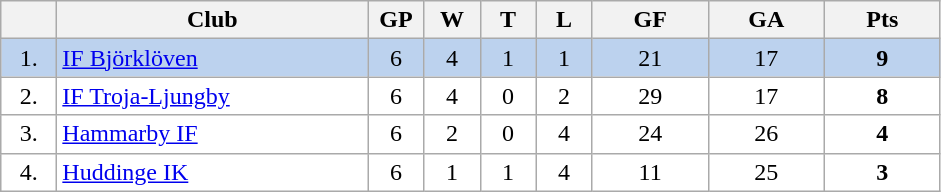<table class="wikitable">
<tr>
<th width="30"></th>
<th width="200">Club</th>
<th width="30">GP</th>
<th width="30">W</th>
<th width="30">T</th>
<th width="30">L</th>
<th width="70">GF</th>
<th width="70">GA</th>
<th width="70">Pts</th>
</tr>
<tr bgcolor="#BCD2EE" align="center">
<td>1.</td>
<td align="left"><a href='#'>IF Björklöven</a></td>
<td>6</td>
<td>4</td>
<td>1</td>
<td>1</td>
<td>21</td>
<td>17</td>
<td><strong>9</strong></td>
</tr>
<tr bgcolor="#FFFFFF" align="center">
<td>2.</td>
<td align="left"><a href='#'>IF Troja-Ljungby</a></td>
<td>6</td>
<td>4</td>
<td>0</td>
<td>2</td>
<td>29</td>
<td>17</td>
<td><strong>8</strong></td>
</tr>
<tr bgcolor="#FFFFFF" align="center">
<td>3.</td>
<td align="left"><a href='#'>Hammarby IF</a></td>
<td>6</td>
<td>2</td>
<td>0</td>
<td>4</td>
<td>24</td>
<td>26</td>
<td><strong>4</strong></td>
</tr>
<tr bgcolor="#FFFFFF" align="center">
<td>4.</td>
<td align="left"><a href='#'>Huddinge IK</a></td>
<td>6</td>
<td>1</td>
<td>1</td>
<td>4</td>
<td>11</td>
<td>25</td>
<td><strong>3</strong></td>
</tr>
</table>
